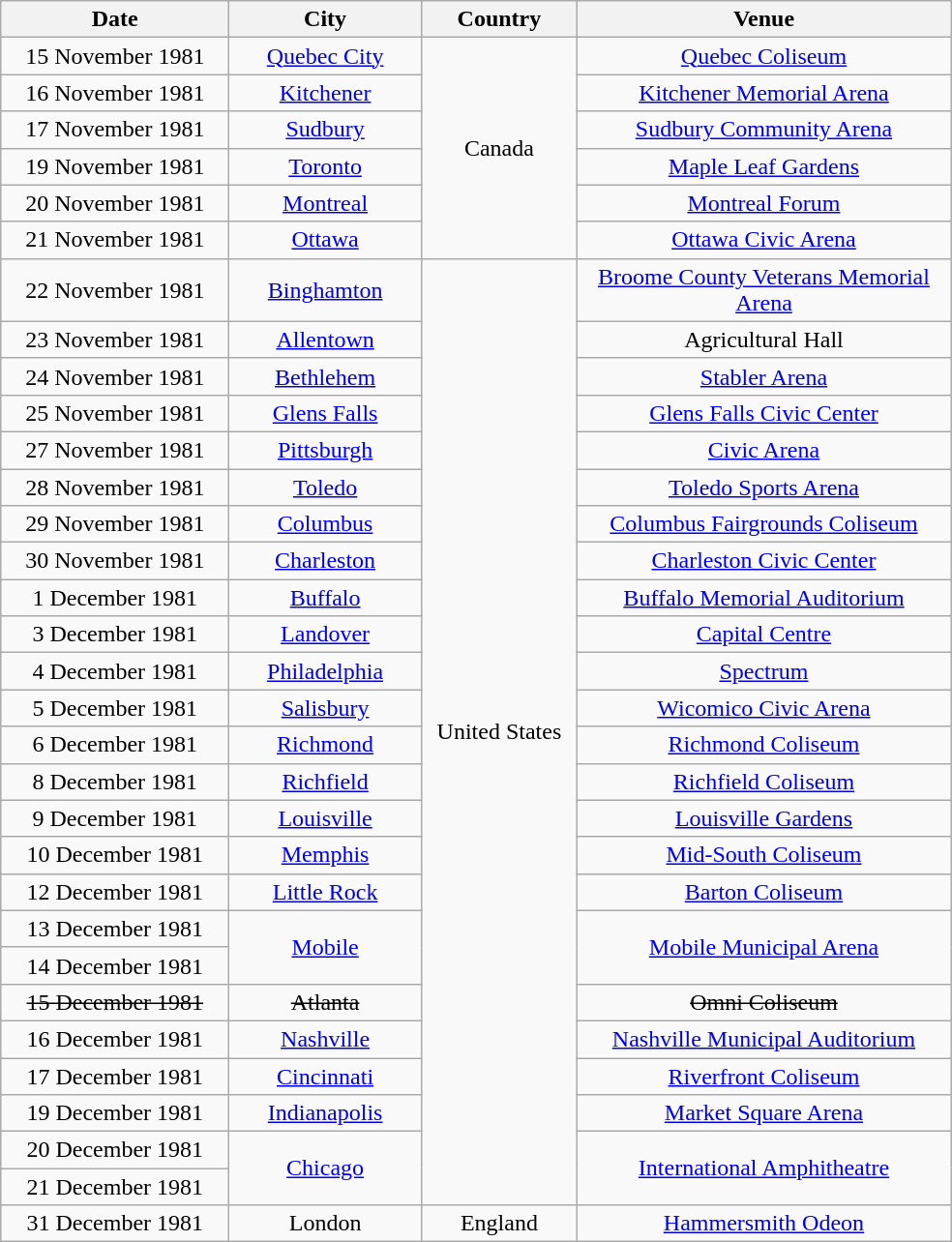<table class="wikitable" style="text-align:center;">
<tr>
<th width="150">Date</th>
<th width="125">City</th>
<th width="100">Country</th>
<th width="250">Venue</th>
</tr>
<tr>
<td>15 November 1981</td>
<td><a href='#'>Quebec City</a></td>
<td rowspan="6">Canada</td>
<td><a href='#'>Quebec Coliseum</a></td>
</tr>
<tr>
<td>16 November 1981</td>
<td><a href='#'>Kitchener</a></td>
<td><a href='#'>Kitchener Memorial Arena</a></td>
</tr>
<tr>
<td>17 November 1981</td>
<td><a href='#'>Sudbury</a></td>
<td><a href='#'>Sudbury Community Arena</a></td>
</tr>
<tr>
<td>19 November 1981</td>
<td><a href='#'>Toronto</a></td>
<td><a href='#'>Maple Leaf Gardens</a></td>
</tr>
<tr>
<td>20 November 1981</td>
<td><a href='#'>Montreal</a></td>
<td><a href='#'>Montreal Forum</a></td>
</tr>
<tr>
<td>21 November 1981</td>
<td><a href='#'>Ottawa</a></td>
<td><a href='#'>Ottawa Civic Arena</a></td>
</tr>
<tr>
<td>22 November 1981</td>
<td><a href='#'>Binghamton</a></td>
<td rowspan="25">United States</td>
<td><a href='#'>Broome County Veterans Memorial Arena</a></td>
</tr>
<tr>
<td>23 November 1981</td>
<td><a href='#'>Allentown</a></td>
<td>Agricultural Hall</td>
</tr>
<tr>
<td>24 November 1981</td>
<td><a href='#'>Bethlehem</a></td>
<td><a href='#'>Stabler Arena</a></td>
</tr>
<tr>
<td>25 November 1981</td>
<td><a href='#'>Glens Falls</a></td>
<td><a href='#'>Glens Falls Civic Center</a></td>
</tr>
<tr>
<td>27 November 1981</td>
<td><a href='#'>Pittsburgh</a></td>
<td><a href='#'>Civic Arena</a></td>
</tr>
<tr>
<td>28 November 1981</td>
<td><a href='#'>Toledo</a></td>
<td><a href='#'>Toledo Sports Arena</a></td>
</tr>
<tr>
<td>29 November 1981</td>
<td><a href='#'>Columbus</a></td>
<td><a href='#'>Columbus Fairgrounds Coliseum</a></td>
</tr>
<tr>
<td>30 November 1981</td>
<td><a href='#'>Charleston</a></td>
<td><a href='#'>Charleston Civic Center</a></td>
</tr>
<tr>
<td>1 December 1981</td>
<td><a href='#'>Buffalo</a></td>
<td><a href='#'>Buffalo Memorial Auditorium</a></td>
</tr>
<tr>
<td>3 December 1981</td>
<td><a href='#'>Landover</a></td>
<td><a href='#'>Capital Centre</a></td>
</tr>
<tr>
<td>4 December 1981</td>
<td><a href='#'>Philadelphia</a></td>
<td><a href='#'>Spectrum</a></td>
</tr>
<tr>
<td>5 December 1981</td>
<td><a href='#'>Salisbury</a></td>
<td><a href='#'>Wicomico Civic Arena</a></td>
</tr>
<tr>
<td>6 December 1981</td>
<td><a href='#'>Richmond</a></td>
<td><a href='#'>Richmond Coliseum</a></td>
</tr>
<tr>
<td>8 December 1981</td>
<td><a href='#'>Richfield</a></td>
<td><a href='#'>Richfield Coliseum</a></td>
</tr>
<tr>
<td>9 December 1981</td>
<td><a href='#'>Louisville</a></td>
<td><a href='#'>Louisville Gardens</a></td>
</tr>
<tr>
<td>10 December 1981</td>
<td><a href='#'>Memphis</a></td>
<td><a href='#'>Mid-South Coliseum</a></td>
</tr>
<tr>
<td>12 December 1981</td>
<td><a href='#'>Little Rock</a></td>
<td><a href='#'>Barton Coliseum</a></td>
</tr>
<tr>
<td>13 December 1981</td>
<td rowspan="2"><a href='#'>Mobile</a></td>
<td rowspan="2"><a href='#'>Mobile Municipal Arena</a></td>
</tr>
<tr>
<td>14 December 1981</td>
</tr>
<tr>
<td><s>15 December 1981</s></td>
<td><s>Atlanta</s></td>
<td><s>Omni Coliseum</s></td>
</tr>
<tr>
<td>16 December 1981</td>
<td><a href='#'>Nashville</a></td>
<td><a href='#'>Nashville Municipal Auditorium</a></td>
</tr>
<tr>
<td>17 December 1981</td>
<td><a href='#'>Cincinnati</a></td>
<td><a href='#'>Riverfront Coliseum</a></td>
</tr>
<tr>
<td>19 December 1981</td>
<td><a href='#'>Indianapolis</a></td>
<td><a href='#'>Market Square Arena</a></td>
</tr>
<tr>
<td>20 December 1981</td>
<td rowspan="2"><a href='#'>Chicago</a></td>
<td rowspan="2"><a href='#'>International Amphitheatre</a></td>
</tr>
<tr>
<td>21 December 1981</td>
</tr>
<tr>
<td>31 December 1981</td>
<td>London</td>
<td>England</td>
<td><a href='#'>Hammersmith Odeon</a></td>
</tr>
</table>
